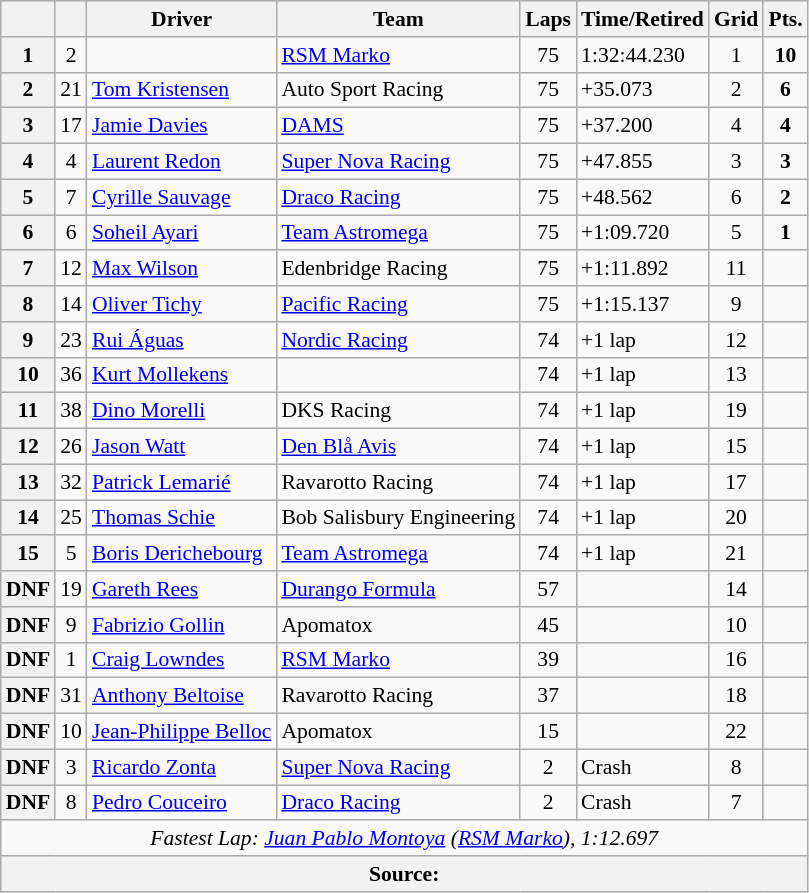<table class="wikitable" style="font-size: 90%">
<tr>
<th></th>
<th></th>
<th>Driver</th>
<th>Team</th>
<th>Laps</th>
<th>Time/Retired</th>
<th>Grid</th>
<th>Pts.</th>
</tr>
<tr>
<th>1</th>
<td align="center">2</td>
<td></td>
<td><a href='#'>RSM Marko</a></td>
<td align="center">75</td>
<td>1:32:44.230</td>
<td align="center">1</td>
<td align="center"><strong>10</strong></td>
</tr>
<tr>
<th>2</th>
<td align="center">21</td>
<td> <a href='#'>Tom Kristensen</a></td>
<td>Auto Sport Racing</td>
<td align="center">75</td>
<td>+35.073</td>
<td align="center">2</td>
<td align="center"><strong>6</strong></td>
</tr>
<tr>
<th>3</th>
<td align="center">17</td>
<td> <a href='#'>Jamie Davies</a></td>
<td><a href='#'>DAMS</a></td>
<td align="center">75</td>
<td>+37.200</td>
<td align="center">4</td>
<td align="center"><strong>4</strong></td>
</tr>
<tr>
<th>4</th>
<td align="center">4</td>
<td> <a href='#'>Laurent Redon</a></td>
<td><a href='#'>Super Nova Racing</a></td>
<td align="center">75</td>
<td>+47.855</td>
<td align="center">3</td>
<td align="center"><strong>3</strong></td>
</tr>
<tr>
<th>5</th>
<td align="center">7</td>
<td> <a href='#'>Cyrille Sauvage</a></td>
<td><a href='#'>Draco Racing</a></td>
<td align="center">75</td>
<td>+48.562</td>
<td align="center">6</td>
<td align="center"><strong>2</strong></td>
</tr>
<tr>
<th>6</th>
<td align="center">6</td>
<td> <a href='#'>Soheil Ayari</a></td>
<td><a href='#'>Team Astromega</a></td>
<td align="center">75</td>
<td>+1:09.720</td>
<td align="center">5</td>
<td align="center"><strong>1</strong></td>
</tr>
<tr>
<th>7</th>
<td align="center">12</td>
<td> <a href='#'>Max Wilson</a></td>
<td>Edenbridge Racing</td>
<td align="center">75</td>
<td>+1:11.892</td>
<td align="center">11</td>
<td align="center"></td>
</tr>
<tr>
<th>8</th>
<td align="center">14</td>
<td> <a href='#'>Oliver Tichy</a></td>
<td><a href='#'>Pacific Racing</a></td>
<td align="center">75</td>
<td>+1:15.137</td>
<td align="center">9</td>
<td align="center"></td>
</tr>
<tr>
<th>9</th>
<td align="center">23</td>
<td> <a href='#'>Rui Águas</a></td>
<td><a href='#'>Nordic Racing</a></td>
<td align="center">74</td>
<td>+1 lap</td>
<td align="center">12</td>
<td align="center"></td>
</tr>
<tr>
<th>10</th>
<td align="center">36</td>
<td> <a href='#'>Kurt Mollekens</a></td>
<td></td>
<td align="center">74</td>
<td>+1 lap</td>
<td align="center">13</td>
<td align="center"></td>
</tr>
<tr>
<th>11</th>
<td align="center">38</td>
<td> <a href='#'>Dino Morelli</a></td>
<td>DKS Racing</td>
<td align="center">74</td>
<td>+1 lap</td>
<td align="center">19</td>
<td align="center"></td>
</tr>
<tr>
<th>12</th>
<td align="center">26</td>
<td> <a href='#'>Jason Watt</a></td>
<td><a href='#'>Den Blå Avis</a></td>
<td align="center">74</td>
<td>+1 lap</td>
<td align="center">15</td>
<td align="center"></td>
</tr>
<tr>
<th>13</th>
<td align="center">32</td>
<td> <a href='#'>Patrick Lemarié</a></td>
<td>Ravarotto Racing</td>
<td align="center">74</td>
<td>+1 lap</td>
<td align="center">17</td>
<td align="center"></td>
</tr>
<tr>
<th>14</th>
<td align="center">25</td>
<td> <a href='#'>Thomas Schie</a></td>
<td>Bob Salisbury Engineering</td>
<td align="center">74</td>
<td>+1 lap</td>
<td align="center">20</td>
<td align="center"></td>
</tr>
<tr>
<th>15</th>
<td align="center">5</td>
<td> <a href='#'>Boris Derichebourg</a></td>
<td><a href='#'>Team Astromega</a></td>
<td align="center">74</td>
<td>+1 lap</td>
<td align="center">21</td>
<td align="center"></td>
</tr>
<tr>
<th>DNF</th>
<td align="center">19</td>
<td> <a href='#'>Gareth Rees</a></td>
<td><a href='#'>Durango Formula</a></td>
<td align="center">57</td>
<td></td>
<td align="center">14</td>
<td align="center"></td>
</tr>
<tr>
<th>DNF</th>
<td align="center">9</td>
<td> <a href='#'>Fabrizio Gollin</a></td>
<td>Apomatox</td>
<td align="center">45</td>
<td></td>
<td align="center">10</td>
<td align="center"></td>
</tr>
<tr>
<th>DNF</th>
<td align="center">1</td>
<td> <a href='#'>Craig Lowndes</a></td>
<td><a href='#'>RSM Marko</a></td>
<td align="center">39</td>
<td></td>
<td align="center">16</td>
<td align="center"></td>
</tr>
<tr>
<th>DNF</th>
<td align="center">31</td>
<td> <a href='#'>Anthony Beltoise</a></td>
<td>Ravarotto Racing</td>
<td align="center">37</td>
<td></td>
<td align="center">18</td>
<td align="center"></td>
</tr>
<tr>
<th>DNF</th>
<td align="center">10</td>
<td> <a href='#'>Jean-Philippe Belloc</a></td>
<td>Apomatox</td>
<td align="center">15</td>
<td></td>
<td align="center">22</td>
<td align="center"></td>
</tr>
<tr>
<th>DNF</th>
<td align="center">3</td>
<td> <a href='#'>Ricardo Zonta</a></td>
<td><a href='#'>Super Nova Racing</a></td>
<td align="center">2</td>
<td>Crash</td>
<td align="center">8</td>
<td align="center"></td>
</tr>
<tr>
<th>DNF</th>
<td align="center">8</td>
<td> <a href='#'>Pedro Couceiro</a></td>
<td><a href='#'>Draco Racing</a></td>
<td align="center">2</td>
<td>Crash</td>
<td align="center">7</td>
<td align="center"></td>
</tr>
<tr>
<td colspan="8" align="center"><em>Fastest Lap: <a href='#'>Juan Pablo Montoya</a> (<a href='#'>RSM Marko</a>), 1:12.697</em></td>
</tr>
<tr>
<th colspan="8">Source:</th>
</tr>
</table>
